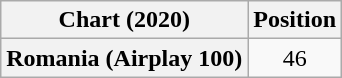<table class="wikitable sortable plainrowheaders" style="text-align:center">
<tr>
<th scope="col">Chart (2020)</th>
<th scope="col">Position</th>
</tr>
<tr>
<th scope="row">Romania (Airplay 100)</th>
<td>46</td>
</tr>
</table>
